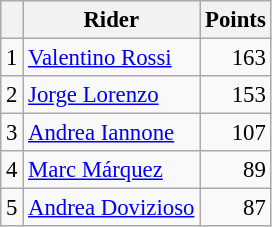<table class="wikitable" style="font-size: 95%;">
<tr>
<th></th>
<th>Rider</th>
<th>Points</th>
</tr>
<tr>
<td align=center>1</td>
<td> <a href='#'>Valentino Rossi</a></td>
<td align=right>163</td>
</tr>
<tr>
<td align=center>2</td>
<td> <a href='#'>Jorge Lorenzo</a></td>
<td align=right>153</td>
</tr>
<tr>
<td align=center>3</td>
<td> <a href='#'>Andrea Iannone</a></td>
<td align=right>107</td>
</tr>
<tr>
<td align=center>4</td>
<td> <a href='#'>Marc Márquez</a></td>
<td align=right>89</td>
</tr>
<tr>
<td align=center>5</td>
<td> <a href='#'>Andrea Dovizioso</a></td>
<td align=right>87</td>
</tr>
</table>
